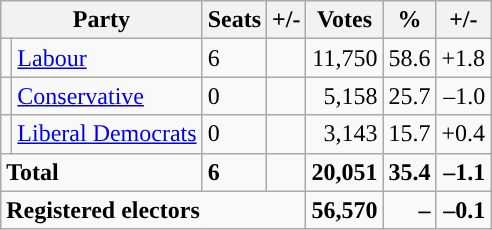<table class="wikitable sortable">
<tr>
<th colspan="2">Party</th>
<th>Seats</th>
<th>+/-</th>
<th>Votes</th>
<th>%</th>
<th>+/-</th>
</tr>
<tr>
<td style="background-color: "></td>
<td><a href='#'>Labour</a></td>
<td>6</td>
<td></td>
<td style="text-align:right;">11,750</td>
<td style="text-align:right;">58.6</td>
<td style="text-align:right;">+1.8</td>
</tr>
<tr>
<td style="background-color: "></td>
<td><a href='#'>Conservative</a></td>
<td>0</td>
<td></td>
<td style="text-align:right;">5,158</td>
<td style="text-align:right;">25.7</td>
<td style="text-align:right;">–1.0</td>
</tr>
<tr>
<td style="background-color: "></td>
<td><a href='#'>Liberal Democrats</a></td>
<td>0</td>
<td></td>
<td style="text-align:right;">3,143</td>
<td style="text-align:right;">15.7</td>
<td style="text-align:right;">+0.4</td>
</tr>
<tr>
<td colspan="2"><strong>Total</strong></td>
<td><strong>6</strong></td>
<td></td>
<td style="text-align:right;"><strong>20,051</strong></td>
<td style="text-align:right;"><strong>35.4</strong></td>
<td style="text-align:right;"><strong>–1.1</strong></td>
</tr>
<tr>
<td colspan="4"><strong>Registered electors</strong></td>
<td style="text-align:right;"><strong>56,570</strong></td>
<td style="text-align:right;"><strong>–</strong></td>
<td style="text-align:right;"><strong>–0.1</strong></td>
</tr>
</table>
